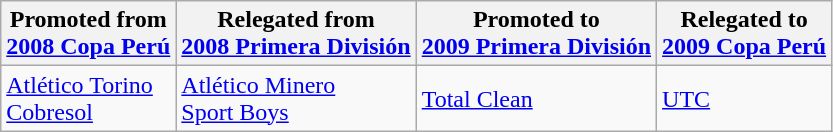<table class="wikitable">
<tr>
<th>Promoted from<br><a href='#'>2008 Copa Perú</a></th>
<th>Relegated from<br><a href='#'>2008 Primera División</a></th>
<th>Promoted to<br><a href='#'>2009 Primera División</a></th>
<th>Relegated to<br><a href='#'>2009 Copa Perú</a></th>
</tr>
<tr>
<td> <a href='#'>Atlético Torino</a> <br> <a href='#'>Cobresol</a> </td>
<td> <a href='#'>Atlético Minero</a> <br> <a href='#'>Sport Boys</a> </td>
<td> <a href='#'>Total Clean</a> </td>
<td> <a href='#'>UTC</a> </td>
</tr>
</table>
